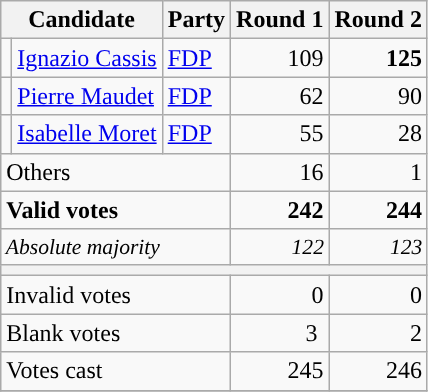<table class="wikitable" style="text-align:right;">
<tr>
<th colspan=2>Candidate</th>
<th>Party</th>
<th>Round 1</th>
<th>Round 2</th>
</tr>
<tr>
<td style="background-color:"></td>
<td style="text-align:left;"><a href='#'>Ignazio Cassis</a></td>
<td style="text-align:left;"><a href='#'>FDP</a></td>
<td>109</td>
<td><strong>125</strong></td>
</tr>
<tr>
<td style="background-color:"></td>
<td style="text-align:left;"><a href='#'>Pierre Maudet</a></td>
<td style="text-align:left;"><a href='#'>FDP</a></td>
<td>62</td>
<td>90</td>
</tr>
<tr>
<td style="background-color:"></td>
<td style="text-align:left;"><a href='#'>Isabelle Moret</a></td>
<td style="text-align:left;"><a href='#'>FDP</a></td>
<td>55</td>
<td>28</td>
</tr>
<tr>
<td colspan=3 style="text-align:left;">Others</td>
<td>16</td>
<td>1</td>
</tr>
<tr style="font-weight:bold;">
<td colspan=3 style="text-align:left;">Valid votes</td>
<td>242</td>
<td>244</td>
</tr>
<tr style="font-style:italic; font-size:90%;">
<td colspan=3 style="text-align:left;">Absolute majority</td>
<td>122</td>
<td>123</td>
</tr>
<tr>
<th colspan=10></th>
</tr>
<tr>
<td colspan=3 style="text-align:left;">Invalid votes</td>
<td>0</td>
<td>0</td>
</tr>
<tr>
<td colspan=3 style="text-align:left;">Blank votes</td>
<td>3 </td>
<td>2</td>
</tr>
<tr>
<td colspan=3 style="text-align:left;">Votes cast</td>
<td>245</td>
<td>246</td>
</tr>
<tr>
</tr>
</table>
